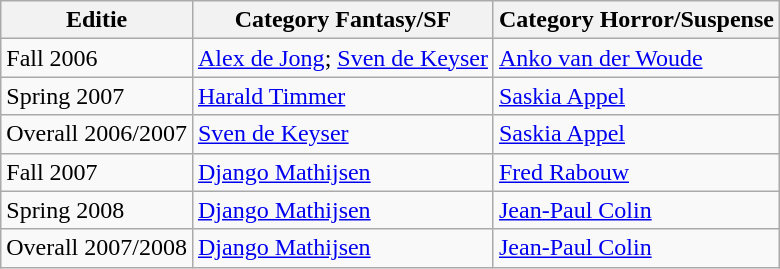<table class="wikitable">
<tr>
<th>Editie</th>
<th>Category Fantasy/SF</th>
<th>Category Horror/Suspense</th>
</tr>
<tr>
<td>Fall 2006</td>
<td><a href='#'>Alex de Jong</a>; <a href='#'>Sven de Keyser</a></td>
<td><a href='#'>Anko van der Woude</a></td>
</tr>
<tr>
<td>Spring 2007</td>
<td><a href='#'>Harald Timmer</a></td>
<td><a href='#'>Saskia Appel</a></td>
</tr>
<tr>
<td>Overall 2006/2007</td>
<td><a href='#'>Sven de Keyser</a></td>
<td><a href='#'>Saskia Appel</a></td>
</tr>
<tr>
<td>Fall 2007</td>
<td><a href='#'>Django Mathijsen</a></td>
<td><a href='#'>Fred Rabouw</a></td>
</tr>
<tr>
<td>Spring 2008</td>
<td><a href='#'>Django Mathijsen</a></td>
<td><a href='#'>Jean-Paul Colin</a></td>
</tr>
<tr>
<td>Overall 2007/2008</td>
<td><a href='#'>Django Mathijsen</a></td>
<td><a href='#'>Jean-Paul Colin</a></td>
</tr>
</table>
